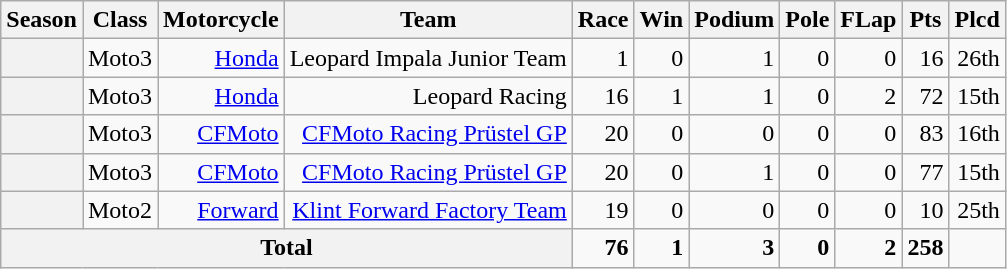<table class="wikitable" style=text-align:right>
<tr>
<th>Season</th>
<th>Class</th>
<th>Motorcycle</th>
<th>Team</th>
<th>Race</th>
<th>Win</th>
<th>Podium</th>
<th>Pole</th>
<th>FLap</th>
<th>Pts</th>
<th>Plcd</th>
</tr>
<tr>
<th></th>
<td>Moto3</td>
<td><a href='#'>Honda</a></td>
<td>Leopard Impala Junior Team</td>
<td>1</td>
<td>0</td>
<td>1</td>
<td>0</td>
<td>0</td>
<td>16</td>
<td>26th</td>
</tr>
<tr>
<th></th>
<td>Moto3</td>
<td><a href='#'>Honda</a></td>
<td>Leopard Racing</td>
<td>16</td>
<td>1</td>
<td>1</td>
<td>0</td>
<td>2</td>
<td>72</td>
<td>15th</td>
</tr>
<tr>
<th></th>
<td>Moto3</td>
<td><a href='#'>CFMoto</a></td>
<td><a href='#'>CFMoto Racing Prüstel GP</a></td>
<td>20</td>
<td>0</td>
<td>0</td>
<td>0</td>
<td>0</td>
<td>83</td>
<td>16th</td>
</tr>
<tr>
<th></th>
<td>Moto3</td>
<td><a href='#'>CFMoto</a></td>
<td><a href='#'>CFMoto Racing Prüstel GP</a></td>
<td>20</td>
<td>0</td>
<td>1</td>
<td>0</td>
<td>0</td>
<td>77</td>
<td>15th</td>
</tr>
<tr>
<th></th>
<td>Moto2</td>
<td><a href='#'>Forward</a></td>
<td><a href='#'>Klint Forward Factory Team</a></td>
<td>19</td>
<td>0</td>
<td>0</td>
<td>0</td>
<td>0</td>
<td>10</td>
<td>25th</td>
</tr>
<tr>
<th colspan=4>Total</th>
<td><strong>76</strong></td>
<td><strong>1</strong></td>
<td><strong>3</strong></td>
<td><strong>0</strong></td>
<td><strong>2</strong></td>
<td><strong>258</strong></td>
<td></td>
</tr>
</table>
